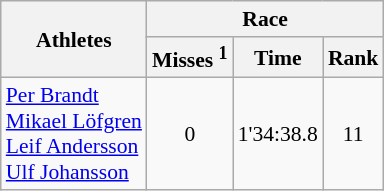<table class="wikitable" border="1" style="font-size:90%">
<tr>
<th rowspan=2>Athletes</th>
<th colspan=3>Race</th>
</tr>
<tr>
<th>Misses <sup>1</sup></th>
<th>Time</th>
<th>Rank</th>
</tr>
<tr>
<td><a href='#'>Per Brandt</a><br><a href='#'>Mikael Löfgren</a><br><a href='#'>Leif Andersson</a><br><a href='#'>Ulf Johansson</a></td>
<td align=center>0</td>
<td align=center>1'34:38.8</td>
<td align=center>11</td>
</tr>
</table>
